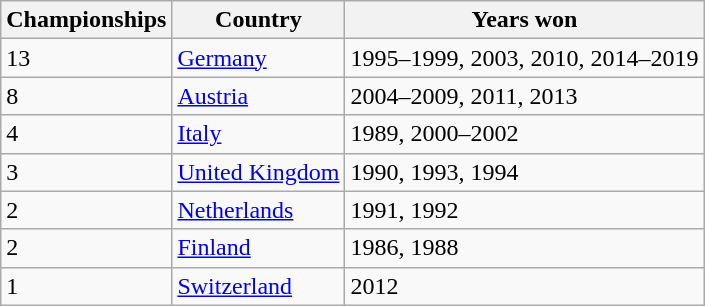<table class="wikitable">
<tr>
<th>Championships</th>
<th>Country</th>
<th>Years won</th>
</tr>
<tr>
<td>13</td>
<td> <a href='#'>Germany</a></td>
<td>1995–1999, 2003, 2010, 2014–2019</td>
</tr>
<tr>
<td>8</td>
<td> <a href='#'>Austria</a></td>
<td>2004–2009, 2011, 2013</td>
</tr>
<tr>
<td>4</td>
<td> <a href='#'>Italy</a></td>
<td>1989, 2000–2002</td>
</tr>
<tr>
<td>3</td>
<td> <a href='#'>United Kingdom</a></td>
<td>1990, 1993, 1994</td>
</tr>
<tr>
<td>2</td>
<td> <a href='#'>Netherlands</a></td>
<td>1991, 1992</td>
</tr>
<tr>
<td>2</td>
<td> <a href='#'>Finland</a></td>
<td>1986, 1988</td>
</tr>
<tr>
<td>1</td>
<td> <a href='#'>Switzerland</a></td>
<td>2012</td>
</tr>
</table>
